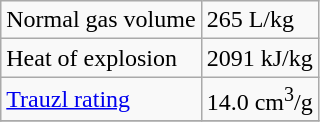<table class="wikitable">
<tr>
<td>Normal gas volume</td>
<td>265 L/kg</td>
</tr>
<tr>
<td>Heat of explosion</td>
<td>2091 kJ/kg</td>
</tr>
<tr>
<td><a href='#'>Trauzl rating</a></td>
<td>14.0 cm<sup>3</sup>/g</td>
</tr>
<tr>
</tr>
</table>
